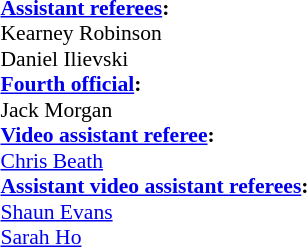<table style="width:100%; font-size:90%;">
<tr>
<td><br><strong><a href='#'>Assistant referees</a>:</strong>
<br>Kearney Robinson
<br>Daniel Ilievski
<br><strong><a href='#'>Fourth official</a>:</strong>
<br>Jack Morgan
<br><strong><a href='#'>Video assistant referee</a>:</strong>
<br><a href='#'>Chris Beath</a>
<br><strong><a href='#'>Assistant video assistant referees</a>:</strong>
<br><a href='#'>Shaun Evans</a>
<br><a href='#'>Sarah Ho</a></td>
</tr>
</table>
